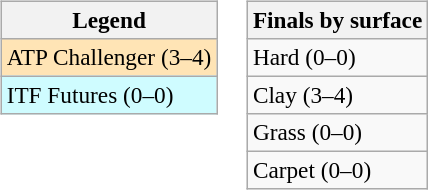<table>
<tr valign=top>
<td><br><table class=wikitable style=font-size:97%>
<tr>
<th>Legend</th>
</tr>
<tr bgcolor=moccasin>
<td>ATP Challenger (3–4)</td>
</tr>
<tr bgcolor=cffcff>
<td>ITF Futures (0–0)</td>
</tr>
</table>
</td>
<td><br><table class=wikitable style=font-size:97%>
<tr>
<th>Finals by surface</th>
</tr>
<tr>
<td>Hard (0–0)</td>
</tr>
<tr>
<td>Clay (3–4)</td>
</tr>
<tr>
<td>Grass (0–0)</td>
</tr>
<tr>
<td>Carpet (0–0)</td>
</tr>
</table>
</td>
</tr>
</table>
